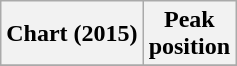<table class="wikitable sortable plainrowheaders">
<tr>
<th>Chart (2015)</th>
<th>Peak<br>position</th>
</tr>
<tr>
</tr>
</table>
